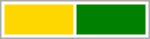<table style=" width: 100px; border: 1px solid #aaaaaa">
<tr>
<td style="background-color:gold"> </td>
<td style="background-color:green"> </td>
</tr>
</table>
